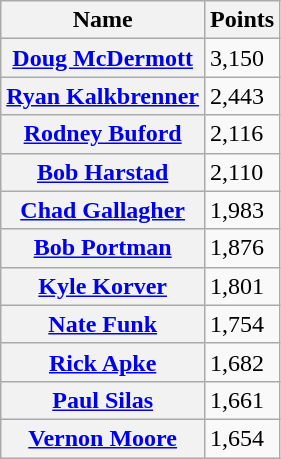<table class="wikitable plainrowheaders">
<tr>
<th>Name</th>
<th>Points</th>
</tr>
<tr>
<th scope="row"><a href='#'>Doug McDermott</a></th>
<td>3,150</td>
</tr>
<tr>
<th scope="row"><a href='#'>Ryan Kalkbrenner</a></th>
<td>2,443</td>
</tr>
<tr>
<th scope="row"><a href='#'>Rodney Buford</a></th>
<td>2,116</td>
</tr>
<tr>
<th scope="row"><a href='#'>Bob Harstad</a></th>
<td>2,110</td>
</tr>
<tr>
<th scope="row"><a href='#'>Chad Gallagher</a></th>
<td>1,983</td>
</tr>
<tr>
<th scope="row"><a href='#'>Bob Portman</a></th>
<td>1,876</td>
</tr>
<tr>
<th scope="row"><a href='#'>Kyle Korver</a></th>
<td>1,801</td>
</tr>
<tr>
<th scope="row"><a href='#'>Nate Funk</a></th>
<td>1,754</td>
</tr>
<tr>
<th scope="row"><a href='#'>Rick Apke</a></th>
<td>1,682</td>
</tr>
<tr>
<th scope="row"><a href='#'>Paul Silas</a></th>
<td>1,661</td>
</tr>
<tr>
<th scope="row"><a href='#'>Vernon Moore</a></th>
<td>1,654</td>
</tr>
</table>
